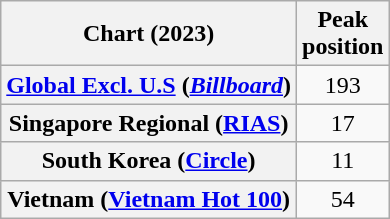<table class="wikitable plainrowheaders sortable" style="text-align:center">
<tr>
<th scope="col">Chart (2023)</th>
<th scope="col">Peak<br>position</th>
</tr>
<tr>
<th scope="row"><a href='#'>Global Excl. U.S</a> (<em><a href='#'>Billboard</a></em>)</th>
<td>193</td>
</tr>
<tr>
<th scope="row">Singapore Regional (<a href='#'>RIAS</a>)</th>
<td>17</td>
</tr>
<tr>
<th scope="row">South Korea (<a href='#'>Circle</a>)</th>
<td>11</td>
</tr>
<tr>
<th scope="row">Vietnam (<a href='#'>Vietnam Hot 100</a>)</th>
<td>54</td>
</tr>
</table>
